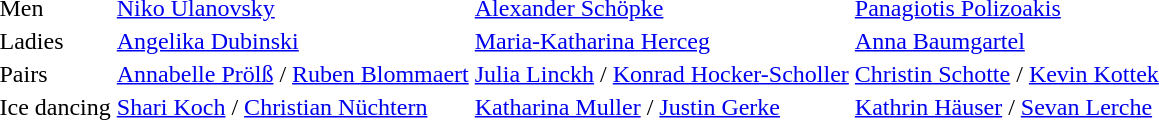<table>
<tr>
<td>Men</td>
<td><a href='#'>Niko Ulanovsky</a></td>
<td><a href='#'>Alexander Schöpke</a></td>
<td><a href='#'>Panagiotis Polizoakis</a></td>
</tr>
<tr>
<td>Ladies</td>
<td><a href='#'>Angelika Dubinski</a></td>
<td><a href='#'>Maria-Katharina Herceg</a></td>
<td><a href='#'>Anna Baumgartel</a></td>
</tr>
<tr>
<td>Pairs</td>
<td><a href='#'>Annabelle Prölß</a> / <a href='#'>Ruben Blommaert</a></td>
<td><a href='#'>Julia Linckh</a> / <a href='#'>Konrad Hocker-Scholler</a></td>
<td><a href='#'>Christin Schotte</a> / <a href='#'>Kevin Kottek</a></td>
</tr>
<tr>
<td>Ice dancing</td>
<td><a href='#'>Shari Koch</a> / <a href='#'>Christian Nüchtern</a></td>
<td><a href='#'>Katharina Muller</a> / <a href='#'>Justin Gerke</a></td>
<td><a href='#'>Kathrin Häuser</a> / <a href='#'>Sevan Lerche</a></td>
</tr>
</table>
